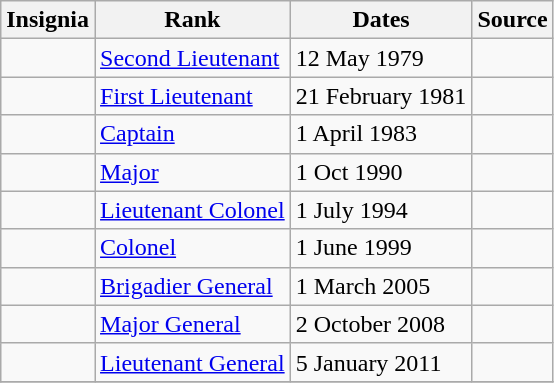<table class="wikitable">
<tr>
<th>Insignia</th>
<th>Rank</th>
<th>Dates</th>
<th>Source</th>
</tr>
<tr>
<td align=center></td>
<td><a href='#'>Second Lieutenant</a></td>
<td>12 May 1979</td>
<td></td>
</tr>
<tr>
<td align=center></td>
<td><a href='#'>First Lieutenant</a></td>
<td>21 February 1981</td>
<td></td>
</tr>
<tr>
<td align=center></td>
<td><a href='#'>Captain</a></td>
<td>1 April 1983</td>
<td></td>
</tr>
<tr>
<td align=center></td>
<td><a href='#'>Major</a></td>
<td>1 Oct 1990</td>
<td></td>
</tr>
<tr>
<td align=center></td>
<td><a href='#'>Lieutenant Colonel</a></td>
<td>1 July 1994</td>
<td></td>
</tr>
<tr>
<td align=center></td>
<td><a href='#'>Colonel</a></td>
<td>1 June 1999</td>
<td></td>
</tr>
<tr>
<td align=center></td>
<td><a href='#'>Brigadier General</a></td>
<td>1 March 2005</td>
<td></td>
</tr>
<tr>
<td align=center></td>
<td><a href='#'>Major General</a></td>
<td>2 October 2008</td>
<td></td>
</tr>
<tr>
<td align=center></td>
<td><a href='#'>Lieutenant General</a></td>
<td>5 January 2011</td>
<td></td>
</tr>
<tr>
</tr>
</table>
